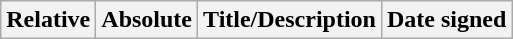<table class="wikitable">
<tr>
<th>Relative </th>
<th>Absolute </th>
<th>Title/Description</th>
<th>Date signed</th>
</tr>
</table>
